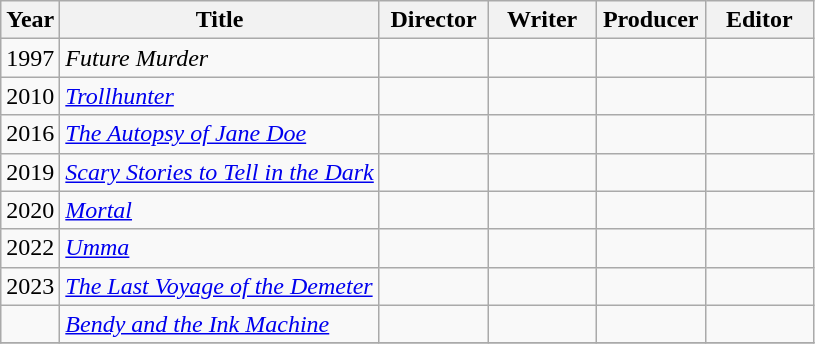<table class="wikitable">
<tr>
<th>Year</th>
<th>Title</th>
<th width=65>Director</th>
<th width=65>Writer</th>
<th width=65>Producer</th>
<th width=65>Editor</th>
</tr>
<tr>
<td>1997</td>
<td><em>Future Murder</em></td>
<td></td>
<td></td>
<td></td>
<td></td>
</tr>
<tr>
<td>2010</td>
<td><em><a href='#'>Trollhunter</a></em></td>
<td></td>
<td></td>
<td></td>
<td></td>
</tr>
<tr>
<td>2016</td>
<td><em><a href='#'>The Autopsy of Jane Doe</a></em></td>
<td></td>
<td></td>
<td></td>
<td></td>
</tr>
<tr>
<td>2019</td>
<td><em><a href='#'>Scary Stories to Tell in the Dark</a></em></td>
<td></td>
<td></td>
<td></td>
<td></td>
</tr>
<tr>
<td>2020</td>
<td><em><a href='#'>Mortal</a></em></td>
<td></td>
<td></td>
<td></td>
<td></td>
</tr>
<tr>
<td>2022</td>
<td><em><a href='#'>Umma</a></em></td>
<td></td>
<td></td>
<td></td>
<td></td>
</tr>
<tr>
<td>2023</td>
<td><em><a href='#'>The Last Voyage of the Demeter</a></em></td>
<td></td>
<td></td>
<td></td>
<td></td>
</tr>
<tr>
<td></td>
<td><em><a href='#'>Bendy and the Ink Machine</a></em></td>
<td></td>
<td></td>
<td></td>
<td></td>
</tr>
<tr>
</tr>
</table>
